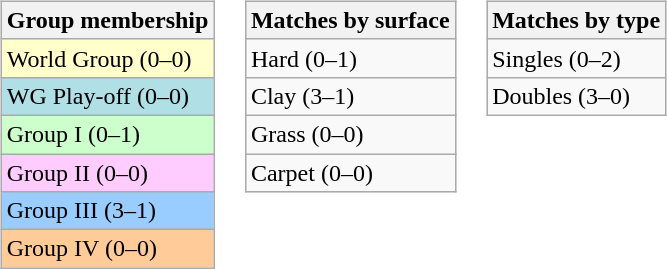<table>
<tr valign=top>
<td><br><table class=wikitable>
<tr>
<th>Group membership</th>
</tr>
<tr bgcolor=#FFFFCC>
<td>World Group (0–0)</td>
</tr>
<tr style="background:#B0E0E6;">
<td>WG Play-off (0–0)</td>
</tr>
<tr bgcolor=#CCFFCC>
<td>Group I (0–1)</td>
</tr>
<tr bgcolor=#FFCCFF>
<td>Group II (0–0)</td>
</tr>
<tr bgcolor=#99CCFF>
<td>Group III (3–1)</td>
</tr>
<tr bgcolor=#FFCC99>
<td>Group IV (0–0)</td>
</tr>
</table>
</td>
<td><br><table class=wikitable>
<tr>
<th>Matches by surface</th>
</tr>
<tr>
<td>Hard (0–1)</td>
</tr>
<tr>
<td>Clay (3–1)</td>
</tr>
<tr>
<td>Grass (0–0)</td>
</tr>
<tr>
<td>Carpet (0–0)</td>
</tr>
</table>
</td>
<td><br><table class=wikitable>
<tr>
<th>Matches by type</th>
</tr>
<tr>
<td>Singles (0–2)</td>
</tr>
<tr>
<td>Doubles (3–0)</td>
</tr>
</table>
</td>
</tr>
</table>
